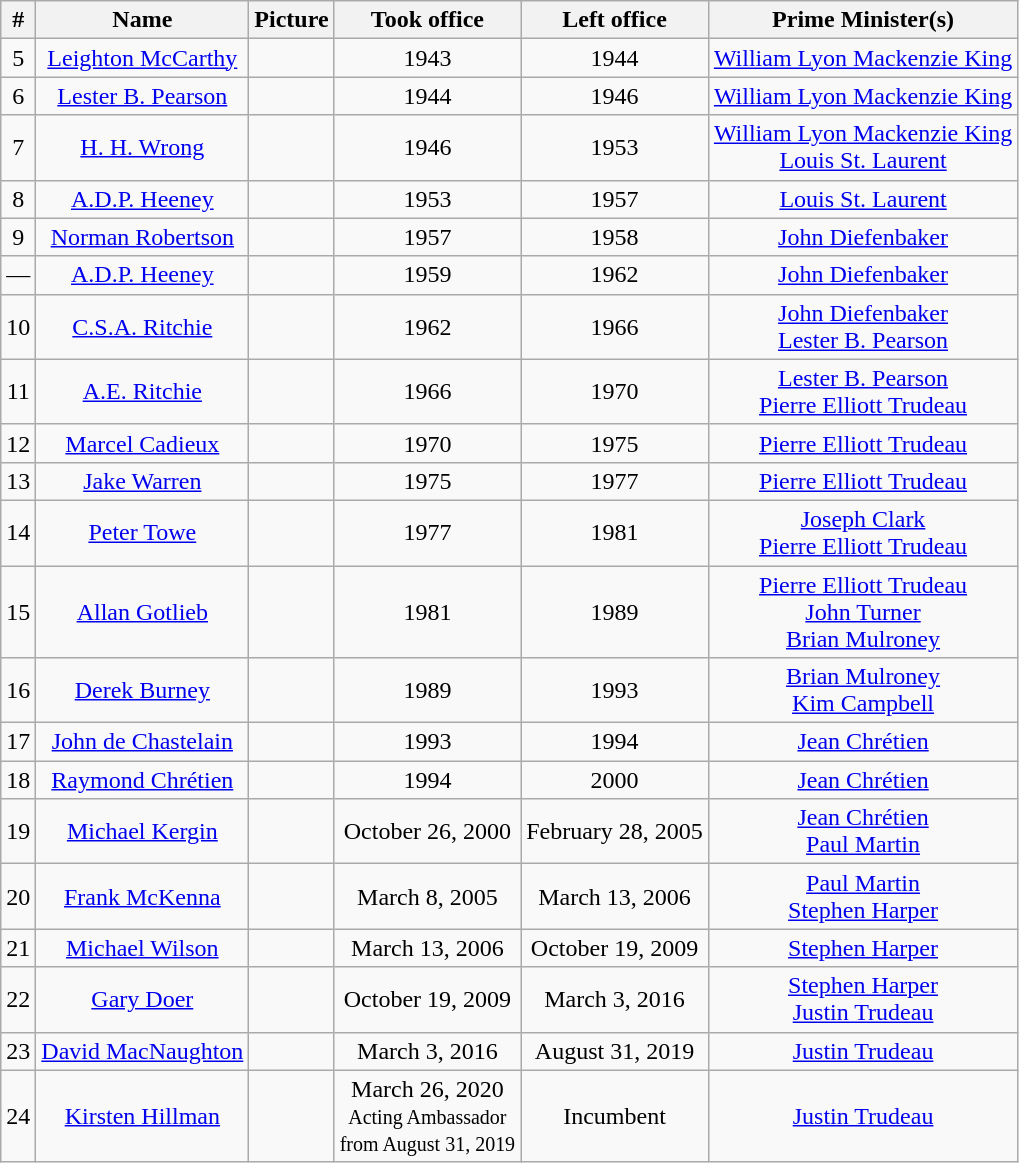<table class="wikitable" style="text-align:center">
<tr>
<th>#</th>
<th>Name</th>
<th>Picture</th>
<th>Took office</th>
<th>Left office</th>
<th>Prime Minister(s)</th>
</tr>
<tr>
<td>5</td>
<td><a href='#'>Leighton McCarthy</a></td>
<td></td>
<td>1943</td>
<td>1944</td>
<td><a href='#'>William Lyon Mackenzie King</a></td>
</tr>
<tr>
<td>6</td>
<td><a href='#'>Lester B. Pearson</a></td>
<td></td>
<td>1944</td>
<td>1946</td>
<td><a href='#'>William Lyon Mackenzie King</a></td>
</tr>
<tr>
<td>7</td>
<td><a href='#'>H. H. Wrong</a></td>
<td></td>
<td>1946</td>
<td>1953</td>
<td><a href='#'>William Lyon Mackenzie King</a><br><a href='#'>Louis St. Laurent</a></td>
</tr>
<tr>
<td>8</td>
<td><a href='#'>A.D.P. Heeney</a></td>
<td></td>
<td>1953</td>
<td>1957</td>
<td><a href='#'>Louis St. Laurent</a></td>
</tr>
<tr>
<td>9</td>
<td><a href='#'>Norman Robertson</a></td>
<td></td>
<td>1957</td>
<td>1958</td>
<td><a href='#'>John Diefenbaker</a></td>
</tr>
<tr>
<td>—</td>
<td><a href='#'>A.D.P. Heeney</a></td>
<td></td>
<td>1959</td>
<td>1962</td>
<td><a href='#'>John Diefenbaker</a></td>
</tr>
<tr>
<td>10</td>
<td><a href='#'>C.S.A. Ritchie</a></td>
<td></td>
<td>1962</td>
<td>1966</td>
<td><a href='#'>John Diefenbaker</a><br><a href='#'>Lester B. Pearson</a></td>
</tr>
<tr>
<td>11</td>
<td><a href='#'>A.E. Ritchie</a></td>
<td></td>
<td>1966</td>
<td>1970</td>
<td><a href='#'>Lester B. Pearson</a><br><a href='#'>Pierre Elliott Trudeau</a></td>
</tr>
<tr>
<td>12</td>
<td><a href='#'>Marcel Cadieux</a></td>
<td></td>
<td>1970</td>
<td>1975</td>
<td><a href='#'>Pierre Elliott Trudeau</a></td>
</tr>
<tr>
<td>13</td>
<td><a href='#'>Jake Warren</a></td>
<td></td>
<td>1975</td>
<td>1977</td>
<td><a href='#'>Pierre Elliott Trudeau</a></td>
</tr>
<tr>
<td>14</td>
<td><a href='#'>Peter Towe</a></td>
<td></td>
<td>1977</td>
<td>1981</td>
<td><a href='#'>Joseph Clark</a><br><a href='#'>Pierre Elliott Trudeau</a></td>
</tr>
<tr>
<td>15</td>
<td><a href='#'>Allan Gotlieb</a></td>
<td></td>
<td>1981</td>
<td>1989</td>
<td><a href='#'>Pierre Elliott Trudeau</a><br><a href='#'>John Turner</a><br><a href='#'>Brian Mulroney</a></td>
</tr>
<tr>
<td>16</td>
<td><a href='#'>Derek Burney</a></td>
<td></td>
<td>1989</td>
<td>1993</td>
<td><a href='#'>Brian Mulroney</a><br><a href='#'>Kim Campbell</a></td>
</tr>
<tr>
<td>17</td>
<td><a href='#'>John de Chastelain</a></td>
<td></td>
<td>1993</td>
<td>1994</td>
<td><a href='#'>Jean Chrétien</a></td>
</tr>
<tr>
<td>18</td>
<td><a href='#'>Raymond Chrétien</a></td>
<td></td>
<td>1994</td>
<td>2000</td>
<td><a href='#'>Jean Chrétien</a></td>
</tr>
<tr>
<td>19</td>
<td><a href='#'>Michael Kergin</a></td>
<td></td>
<td>October 26, 2000</td>
<td>February 28, 2005</td>
<td><a href='#'>Jean Chrétien</a><br><a href='#'>Paul Martin</a></td>
</tr>
<tr>
<td>20</td>
<td><a href='#'>Frank McKenna</a></td>
<td></td>
<td>March 8, 2005</td>
<td>March 13, 2006</td>
<td><a href='#'>Paul Martin</a><br><a href='#'>Stephen Harper</a></td>
</tr>
<tr>
<td>21</td>
<td><a href='#'>Michael Wilson</a></td>
<td></td>
<td>March 13, 2006</td>
<td>October 19, 2009</td>
<td><a href='#'>Stephen Harper</a></td>
</tr>
<tr>
<td>22</td>
<td><a href='#'>Gary Doer</a></td>
<td></td>
<td>October 19, 2009</td>
<td>March 3, 2016</td>
<td><a href='#'>Stephen Harper</a><br><a href='#'>Justin Trudeau</a></td>
</tr>
<tr>
<td>23</td>
<td><a href='#'>David MacNaughton</a></td>
<td></td>
<td>March 3, 2016</td>
<td>August 31, 2019</td>
<td><a href='#'>Justin Trudeau</a></td>
</tr>
<tr>
<td>24</td>
<td><a href='#'>Kirsten Hillman</a></td>
<td></td>
<td>March 26, 2020<br><small>Acting Ambassador<br>from August 31, 2019</small></td>
<td>Incumbent</td>
<td><a href='#'>Justin Trudeau</a></td>
</tr>
</table>
